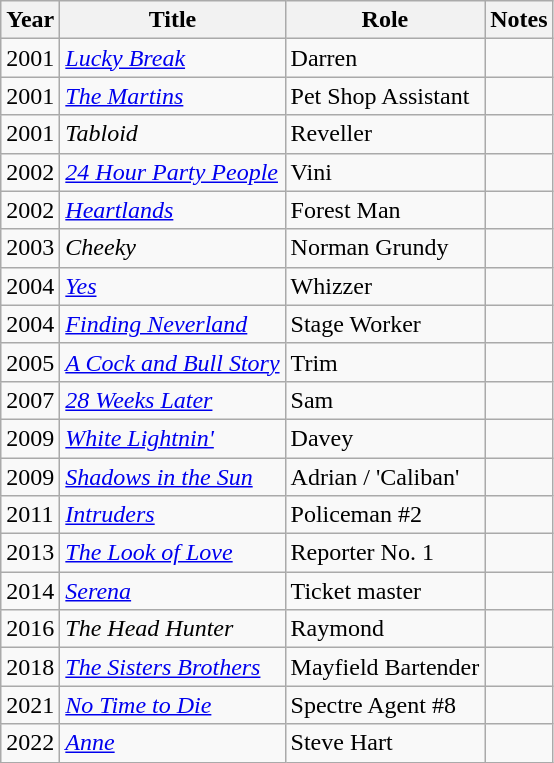<table class="wikitable">
<tr>
<th>Year</th>
<th>Title</th>
<th>Role</th>
<th>Notes</th>
</tr>
<tr>
<td>2001</td>
<td><em><a href='#'>Lucky Break</a></em></td>
<td>Darren</td>
<td></td>
</tr>
<tr>
<td>2001</td>
<td><em><a href='#'>The Martins</a></em></td>
<td>Pet Shop Assistant</td>
<td></td>
</tr>
<tr>
<td>2001</td>
<td><em>Tabloid</em></td>
<td>Reveller</td>
<td></td>
</tr>
<tr>
<td>2002</td>
<td><em><a href='#'>24 Hour Party People</a></em></td>
<td>Vini</td>
<td></td>
</tr>
<tr>
<td>2002</td>
<td><em><a href='#'>Heartlands</a></em></td>
<td>Forest Man</td>
<td></td>
</tr>
<tr>
<td>2003</td>
<td><em>Cheeky</em></td>
<td>Norman Grundy</td>
<td></td>
</tr>
<tr>
<td>2004</td>
<td><em><a href='#'>Yes</a></em></td>
<td>Whizzer</td>
<td></td>
</tr>
<tr>
<td>2004</td>
<td><em><a href='#'>Finding Neverland</a></em></td>
<td>Stage Worker</td>
<td></td>
</tr>
<tr>
<td>2005</td>
<td><em><a href='#'>A Cock and Bull Story</a></em></td>
<td>Trim</td>
<td></td>
</tr>
<tr>
<td>2007</td>
<td><em><a href='#'>28 Weeks Later</a></em></td>
<td>Sam</td>
<td></td>
</tr>
<tr>
<td>2009</td>
<td><em><a href='#'>White Lightnin'</a></em></td>
<td>Davey</td>
<td></td>
</tr>
<tr>
<td>2009</td>
<td><em><a href='#'>Shadows in the Sun</a></em></td>
<td>Adrian / 'Caliban'</td>
<td></td>
</tr>
<tr>
<td>2011</td>
<td><em><a href='#'>Intruders</a></em></td>
<td>Policeman #2</td>
<td></td>
</tr>
<tr>
<td>2013</td>
<td><em><a href='#'>The Look of Love</a></em></td>
<td>Reporter No. 1</td>
<td></td>
</tr>
<tr>
<td>2014</td>
<td><em><a href='#'>Serena</a></em></td>
<td>Ticket master</td>
<td></td>
</tr>
<tr>
<td>2016</td>
<td><em>The Head Hunter</em></td>
<td>Raymond</td>
<td></td>
</tr>
<tr>
<td>2018</td>
<td><em><a href='#'>The Sisters Brothers</a></em></td>
<td>Mayfield Bartender</td>
<td></td>
</tr>
<tr>
<td>2021</td>
<td><em><a href='#'>No Time to Die</a></em></td>
<td>Spectre Agent #8</td>
<td></td>
</tr>
<tr>
<td>2022</td>
<td><em><a href='#'>Anne</a></em></td>
<td>Steve Hart</td>
<td></td>
</tr>
</table>
